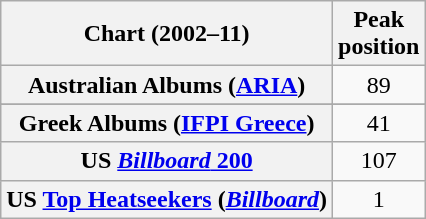<table class="wikitable sortable plainrowheaders" style="text-align:center">
<tr>
<th scope="col">Chart (2002–11)</th>
<th scope="col">Peak<br>position</th>
</tr>
<tr>
<th scope="row">Australian Albums (<a href='#'>ARIA</a>)</th>
<td>89</td>
</tr>
<tr>
</tr>
<tr>
<th scope="row">Greek Albums (<a href='#'>IFPI Greece</a>)</th>
<td>41</td>
</tr>
<tr>
<th scope="row">US <a href='#'><em>Billboard</em> 200</a></th>
<td>107</td>
</tr>
<tr>
<th scope="row">US <a href='#'>Top Heatseekers</a> (<em><a href='#'>Billboard</a></em>)</th>
<td>1</td>
</tr>
</table>
